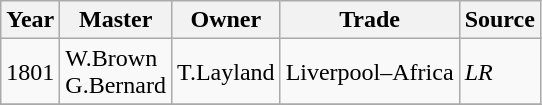<table class=" wikitable">
<tr>
<th>Year</th>
<th>Master</th>
<th>Owner</th>
<th>Trade</th>
<th>Source</th>
</tr>
<tr>
<td>1801</td>
<td>W.Brown<br>G.Bernard</td>
<td>T.Layland</td>
<td>Liverpool–Africa</td>
<td><em>LR</em></td>
</tr>
<tr>
</tr>
</table>
